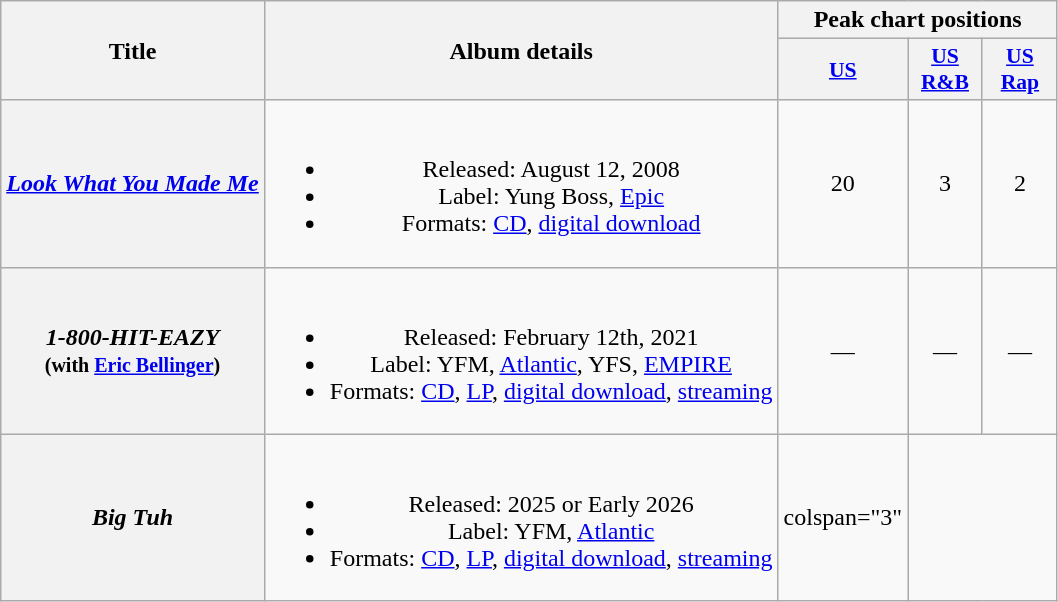<table class="wikitable plainrowheaders" style="text-align:center;">
<tr>
<th scope="col" rowspan="2">Title</th>
<th scope="col" rowspan="2">Album details</th>
<th scope="col" colspan="4">Peak chart positions</th>
</tr>
<tr>
<th scope="col" style="width:3em;font-size:90%;"><a href='#'>US</a><br></th>
<th scope="col" style="width:3em;font-size:90%;"><a href='#'>US R&B</a><br></th>
<th scope="col" style="width:3em;font-size:90%;"><a href='#'>US<br>Rap</a><br></th>
</tr>
<tr>
<th scope="row"><em><a href='#'>Look What You Made Me</a></em></th>
<td><br><ul><li>Released: August 12, 2008</li><li>Label: Yung Boss, <a href='#'>Epic</a></li><li>Formats: <a href='#'>CD</a>, <a href='#'>digital download</a></li></ul></td>
<td>20</td>
<td>3</td>
<td>2</td>
</tr>
<tr>
<th scope="row"><em>1-800-HIT-EAZY</em><br><small>(with <a href='#'>Eric Bellinger</a>)</small></th>
<td><br><ul><li>Released: February 12th, 2021</li><li>Label: YFM, <a href='#'>Atlantic</a>, YFS, <a href='#'>EMPIRE</a></li><li>Formats: <a href='#'>CD</a>, <a href='#'>LP</a>, <a href='#'>digital download</a>, <a href='#'>streaming</a></li></ul></td>
<td>—</td>
<td>—</td>
<td>—</td>
</tr>
<tr>
<th scope="row"><em>Big Tuh</em></th>
<td><br><ul><li>Released: 2025 or Early 2026</li><li>Label: YFM, <a href='#'>Atlantic</a></li><li>Formats: <a href='#'>CD</a>, <a href='#'>LP</a>, <a href='#'>digital download</a>, <a href='#'>streaming</a></li></ul></td>
<td>colspan="3" </td>
</tr>
</table>
